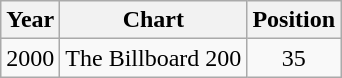<table class="wikitable">
<tr>
<th>Year</th>
<th>Chart</th>
<th>Position</th>
</tr>
<tr>
<td>2000</td>
<td>The Billboard 200</td>
<td align="center">35</td>
</tr>
</table>
